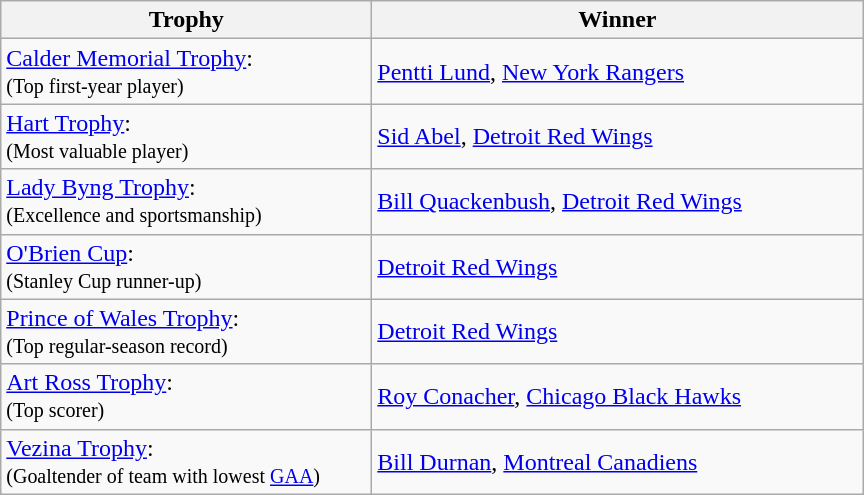<table class="wikitable">
<tr>
<th>Trophy</th>
<th>Winner</th>
</tr>
<tr>
<td style="width:15em"><a href='#'>Calder Memorial Trophy</a>:<br><small>(Top first-year player)</small></td>
<td style="width:20em"><a href='#'>Pentti Lund</a>, <a href='#'>New York Rangers</a></td>
</tr>
<tr>
<td><a href='#'>Hart Trophy</a>:<br><small>(Most valuable player)</small></td>
<td><a href='#'>Sid Abel</a>, <a href='#'>Detroit Red Wings</a></td>
</tr>
<tr>
<td><a href='#'>Lady Byng Trophy</a>:<br><small>(Excellence and sportsmanship)</small></td>
<td><a href='#'>Bill Quackenbush</a>, <a href='#'>Detroit Red Wings</a></td>
</tr>
<tr>
<td><a href='#'>O'Brien Cup</a>:<br><small>(Stanley Cup runner-up)</small></td>
<td><a href='#'>Detroit Red Wings</a></td>
</tr>
<tr>
<td><a href='#'>Prince of Wales Trophy</a>:<br><small>(Top regular-season record)</small></td>
<td><a href='#'>Detroit Red Wings</a></td>
</tr>
<tr>
<td><a href='#'>Art Ross Trophy</a>:<br><small>(Top scorer)</small></td>
<td><a href='#'>Roy Conacher</a>, <a href='#'>Chicago Black Hawks</a></td>
</tr>
<tr>
<td><a href='#'>Vezina Trophy</a>:<br><small>(Goaltender of team with lowest <a href='#'>GAA</a>)</small></td>
<td><a href='#'>Bill Durnan</a>, <a href='#'>Montreal Canadiens</a></td>
</tr>
</table>
